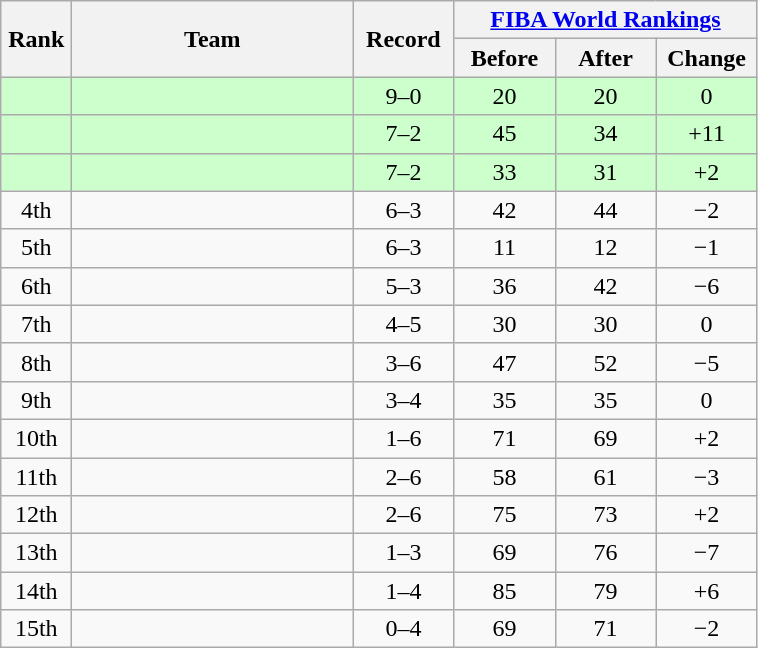<table class=wikitable style="text-align:center">
<tr>
<th rowspan=2 width=40>Rank</th>
<th rowspan=2 width=180>Team</th>
<th rowspan=2 width=60>Record</th>
<th colspan=3><a href='#'>FIBA World Rankings</a></th>
</tr>
<tr>
<th width=60>Before</th>
<th width=60>After</th>
<th width=60>Change</th>
</tr>
<tr bgcolor="#ccffcc">
<td></td>
<td align=left></td>
<td>9–0</td>
<td>20</td>
<td>20</td>
<td>0</td>
</tr>
<tr bgcolor="#ccffcc">
<td></td>
<td align=left></td>
<td>7–2</td>
<td>45</td>
<td>34</td>
<td>+11</td>
</tr>
<tr bgcolor="#ccffcc">
<td></td>
<td align=left></td>
<td>7–2</td>
<td>33</td>
<td>31</td>
<td>+2</td>
</tr>
<tr>
<td>4th</td>
<td align=left></td>
<td>6–3</td>
<td>42</td>
<td>44</td>
<td>−2</td>
</tr>
<tr>
<td>5th</td>
<td align=left></td>
<td>6–3</td>
<td>11</td>
<td>12</td>
<td>−1</td>
</tr>
<tr>
<td>6th</td>
<td align=left></td>
<td>5–3</td>
<td>36</td>
<td>42</td>
<td>−6</td>
</tr>
<tr>
<td>7th</td>
<td align=left></td>
<td>4–5</td>
<td>30</td>
<td>30</td>
<td>0</td>
</tr>
<tr>
<td>8th</td>
<td align=left></td>
<td>3–6</td>
<td>47</td>
<td>52</td>
<td>−5</td>
</tr>
<tr>
<td>9th</td>
<td align=left></td>
<td>3–4</td>
<td>35</td>
<td>35</td>
<td>0</td>
</tr>
<tr>
<td>10th</td>
<td align=left></td>
<td>1–6</td>
<td>71</td>
<td>69</td>
<td>+2</td>
</tr>
<tr>
<td>11th</td>
<td align=left></td>
<td>2–6</td>
<td>58</td>
<td>61</td>
<td>−3</td>
</tr>
<tr>
<td>12th</td>
<td align=left></td>
<td>2–6</td>
<td>75</td>
<td>73</td>
<td>+2</td>
</tr>
<tr>
<td>13th</td>
<td align=left></td>
<td>1–3</td>
<td>69</td>
<td>76</td>
<td>−7</td>
</tr>
<tr>
<td>14th</td>
<td align=left></td>
<td>1–4</td>
<td>85</td>
<td>79</td>
<td>+6</td>
</tr>
<tr>
<td>15th</td>
<td align=left></td>
<td>0–4</td>
<td>69</td>
<td>71</td>
<td>−2</td>
</tr>
</table>
